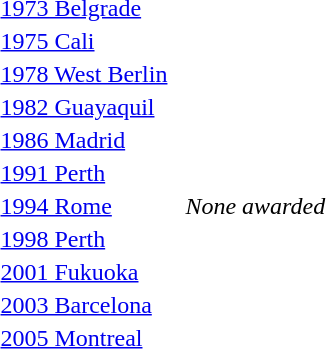<table>
<tr>
<td><a href='#'>1973 Belgrade</a></td>
<td></td>
<td></td>
<td></td>
</tr>
<tr>
<td><a href='#'>1975 Cali</a></td>
<td></td>
<td></td>
<td></td>
</tr>
<tr>
<td><a href='#'>1978 West Berlin</a></td>
<td></td>
<td></td>
<td></td>
</tr>
<tr>
<td><a href='#'>1982 Guayaquil</a></td>
<td></td>
<td></td>
<td></td>
</tr>
<tr>
<td><a href='#'>1986 Madrid</a></td>
<td></td>
<td></td>
<td></td>
</tr>
<tr>
<td><a href='#'>1991 Perth</a></td>
<td></td>
<td></td>
<td></td>
</tr>
<tr>
<td rowspan=2><a href='#'>1994 Rome</a></td>
<td rowspan=2></td>
<td></td>
<td rowspan=2><em>None awarded</em></td>
</tr>
<tr>
<td></td>
</tr>
<tr>
<td><a href='#'>1998 Perth</a></td>
<td></td>
<td></td>
<td></td>
</tr>
<tr>
<td><a href='#'>2001 Fukuoka</a></td>
<td></td>
<td nowrap></td>
<td nowrap></td>
</tr>
<tr>
<td><a href='#'>2003 Barcelona</a></td>
<td></td>
<td></td>
<td></td>
</tr>
<tr>
<td><a href='#'>2005 Montreal</a></td>
<td nowrap></td>
<td></td>
<td></td>
</tr>
</table>
